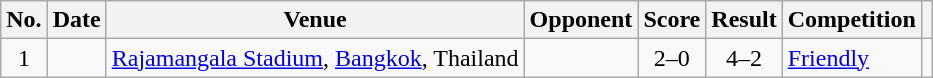<table class="wikitable sortable">
<tr>
<th scope=col>No.</th>
<th scope=col>Date</th>
<th scope=col>Venue</th>
<th scope=col>Opponent</th>
<th scope=col>Score</th>
<th scope=col>Result</th>
<th scope=col>Competition</th>
<th scope=col class="unsortable"></th>
</tr>
<tr>
<td align="center">1</td>
<td></td>
<td><a href='#'>Rajamangala Stadium</a>, <a href='#'>Bangkok</a>, Thailand</td>
<td></td>
<td align="center">2–0</td>
<td align="center">4–2</td>
<td><a href='#'>Friendly</a></td>
<td></td>
</tr>
</table>
